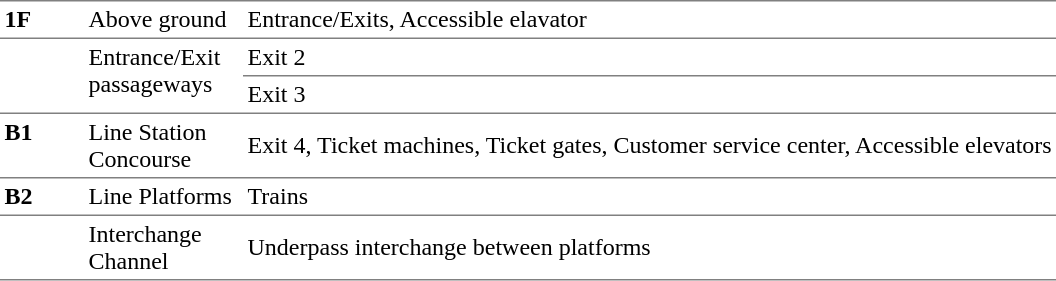<table cellspacing="0" cellpadding="3">
<tr>
<td style="width:50px;border-top:solid 1px gray;border-bottom:solid 1px gray;"><strong>1F</strong></td>
<td style="width:100px;border-top:solid 1px gray;border-bottom:solid 1px gray;">Above ground</td>
<td style="width:350px;border-top:solid 1px gray;border-bottom:solid 1px gray;">Entrance/Exits, Accessible elavator</td>
<td style="border-top:solid 1px gray;border-bottom:solid 1px gray; "></td>
</tr>
<tr>
<td style="border-bottom:solid 1px gray;" rowspan=2></td>
<td style="border-bottom:solid 1px gray;" rowspan=2 valign=top>Entrance/Exit passageways</td>
<td style="border-bottom:solid 1px gray;" colspan=2>Exit 2</td>
</tr>
<tr>
<td style="border-bottom:solid 1px gray;" colspan=2>Exit 3</td>
</tr>
<tr>
<td style="border-bottom:solid 1px gray;" valign=top><strong>B1</strong></td>
<td style="border-bottom:solid 1px gray;"> Line Station Concourse</td>
<td style="border-bottom:solid 1px gray;" colspan=2>Exit 4, Ticket machines, Ticket gates, Customer service center, Accessible elevators</td>
</tr>
<tr>
<td style="border-bottom:solid 1px gray;" valign=top><strong>B2</strong></td>
<td style="border-bottom:solid 1px gray;"> Line Platforms</td>
<td style="border-bottom:solid 1px gray;" colspan=2>Trains</td>
</tr>
<tr>
<td style="border-bottom:solid 1px gray;" valign=top></td>
<td style="border-bottom:solid 1px gray;">Interchange Channel</td>
<td style="border-bottom:solid 1px gray;" colspan=2>Underpass interchange between platforms</td>
</tr>
<tr>
</tr>
</table>
